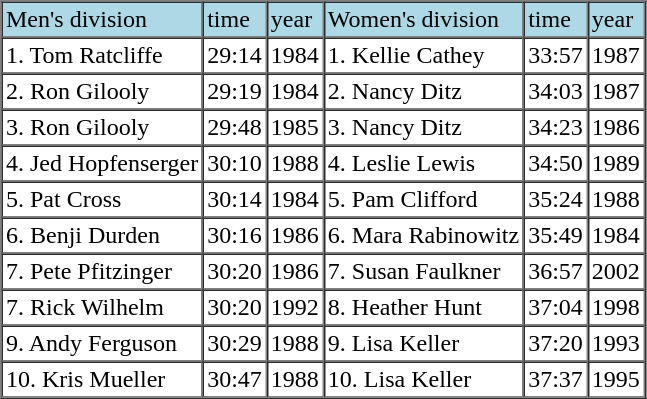<table border=1 cellpadding=2 cellspacing=0>
<tr style="background: lightblue;">
<td>Men's division</td>
<td>time</td>
<td>year</td>
<td>Women's division</td>
<td>time</td>
<td>year</td>
</tr>
<tr>
<td>1. Tom Ratcliffe</td>
<td>29:14</td>
<td>1984</td>
<td>1. Kellie Cathey</td>
<td>33:57</td>
<td>1987</td>
</tr>
<tr>
<td>2. Ron Gilooly</td>
<td>29:19</td>
<td>1984</td>
<td>2. Nancy Ditz</td>
<td>34:03</td>
<td>1987</td>
</tr>
<tr>
<td>3. Ron Gilooly</td>
<td>29:48</td>
<td>1985</td>
<td>3. Nancy Ditz</td>
<td>34:23</td>
<td>1986</td>
</tr>
<tr>
<td>4. Jed Hopfenserger</td>
<td>30:10</td>
<td>1988</td>
<td>4. Leslie Lewis</td>
<td>34:50</td>
<td>1989</td>
</tr>
<tr>
<td>5. Pat Cross</td>
<td>30:14</td>
<td>1984</td>
<td>5. Pam Clifford</td>
<td>35:24</td>
<td>1988</td>
</tr>
<tr>
<td>6. Benji Durden</td>
<td>30:16</td>
<td>1986</td>
<td>6. Mara Rabinowitz</td>
<td>35:49</td>
<td>1984</td>
</tr>
<tr>
<td>7. Pete Pfitzinger</td>
<td>30:20</td>
<td>1986</td>
<td>7. Susan Faulkner</td>
<td>36:57</td>
<td>2002</td>
</tr>
<tr>
<td>7. Rick Wilhelm</td>
<td>30:20</td>
<td>1992</td>
<td>8. Heather Hunt</td>
<td>37:04</td>
<td>1998</td>
</tr>
<tr>
<td>9. Andy Ferguson</td>
<td>30:29</td>
<td>1988</td>
<td>9. Lisa Keller</td>
<td>37:20</td>
<td>1993</td>
</tr>
<tr>
<td>10. Kris Mueller</td>
<td>30:47</td>
<td>1988</td>
<td>10. Lisa Keller</td>
<td>37:37</td>
<td>1995</td>
</tr>
<tr>
</tr>
</table>
